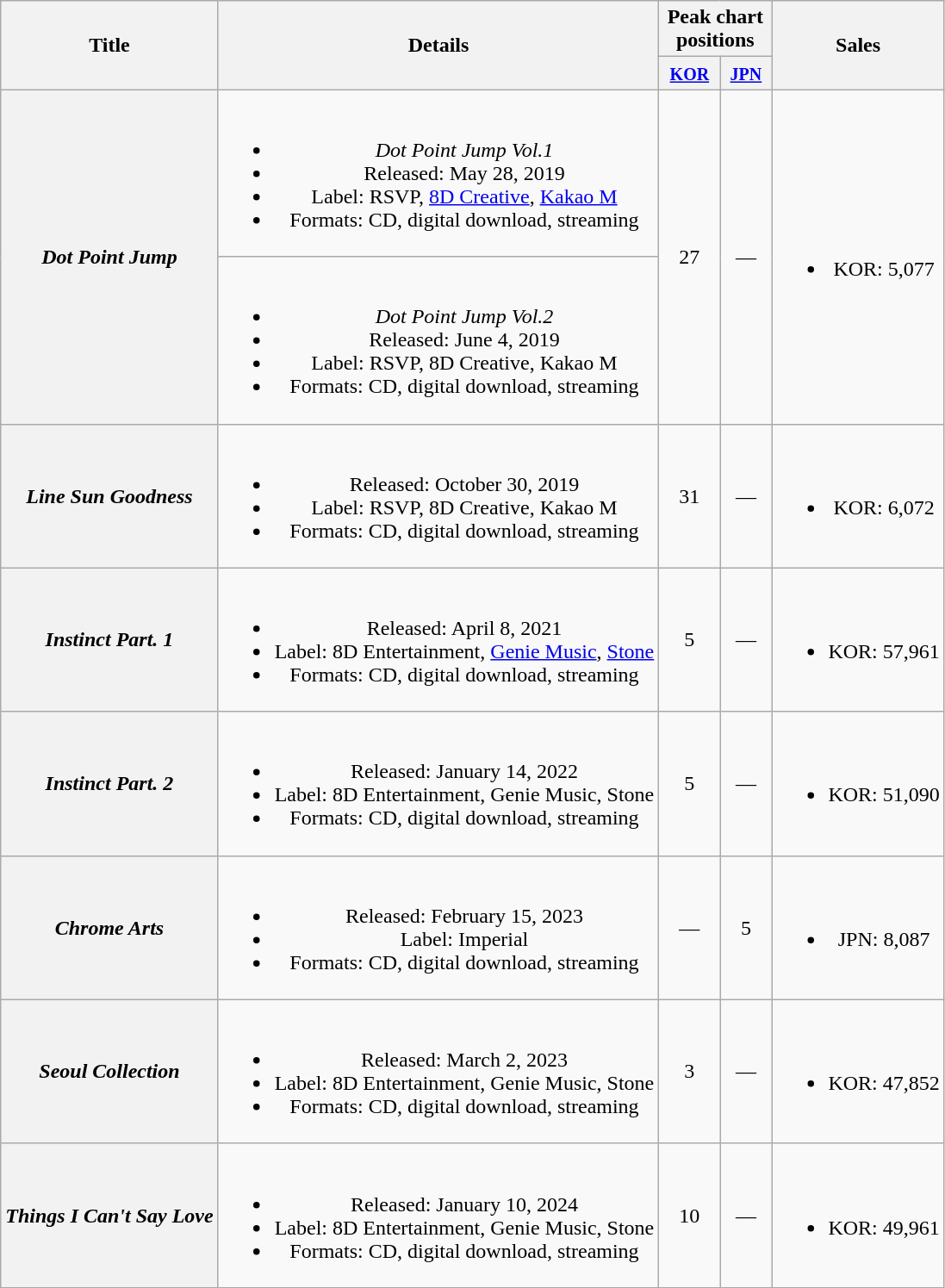<table class="wikitable plainrowheaders" style="text-align:center;">
<tr>
<th scope="col" rowspan="2">Title</th>
<th scope="col" rowspan="2">Details</th>
<th scope="col" colspan="2" style="width:5em;">Peak chart positions</th>
<th scope="col" rowspan="2">Sales</th>
</tr>
<tr>
<th><small><a href='#'>KOR</a></small><br></th>
<th><small><a href='#'>JPN</a></small><br></th>
</tr>
<tr>
<th scope="row" rowspan="2"><em>Dot Point Jump</em></th>
<td><br><ul><li><em>Dot Point Jump Vol.1</em></li><li>Released: May 28, 2019</li><li>Label: RSVP, <a href='#'>8D Creative</a>, <a href='#'>Kakao M</a></li><li>Formats: CD, digital download, streaming</li></ul></td>
<td rowspan="2">27</td>
<td rowspan="2">—</td>
<td rowspan="2"><br><ul><li>KOR: 5,077</li></ul></td>
</tr>
<tr>
<td><br><ul><li><em>Dot Point Jump Vol.2</em></li><li>Released: June 4, 2019</li><li>Label: RSVP, 8D Creative, Kakao M</li><li>Formats: CD, digital download, streaming</li></ul></td>
</tr>
<tr>
<th scope="row"><em>Line Sun Goodness</em></th>
<td><br><ul><li>Released: October 30, 2019</li><li>Label: RSVP, 8D Creative, Kakao M</li><li>Formats: CD, digital download, streaming</li></ul></td>
<td>31</td>
<td>—</td>
<td><br><ul><li>KOR: 6,072</li></ul></td>
</tr>
<tr>
<th scope="row"><em>Instinct Part. 1</em></th>
<td><br><ul><li>Released: April 8, 2021</li><li>Label: 8D Entertainment, <a href='#'>Genie Music</a>, <a href='#'>Stone</a></li><li>Formats: CD, digital download, streaming</li></ul></td>
<td>5</td>
<td>—</td>
<td><br><ul><li>KOR: 57,961</li></ul></td>
</tr>
<tr>
<th scope="row"><em>Instinct Part. 2</em></th>
<td><br><ul><li>Released: January 14, 2022</li><li>Label: 8D Entertainment, Genie Music, Stone</li><li>Formats: CD, digital download, streaming</li></ul></td>
<td>5</td>
<td>—</td>
<td><br><ul><li>KOR: 51,090</li></ul></td>
</tr>
<tr>
<th scope="row"><em>Chrome Arts</em></th>
<td><br><ul><li>Released: February 15, 2023</li><li>Label: Imperial</li><li>Formats: CD, digital download, streaming</li></ul></td>
<td>—</td>
<td>5</td>
<td><br><ul><li>JPN: 8,087</li></ul></td>
</tr>
<tr>
<th scope="row"><em>Seoul Collection</em></th>
<td><br><ul><li>Released: March 2, 2023</li><li>Label: 8D Entertainment, Genie Music, Stone</li><li>Formats: CD, digital download, streaming</li></ul></td>
<td>3</td>
<td>—</td>
<td><br><ul><li>KOR: 47,852</li></ul></td>
</tr>
<tr>
<th scope="row"><em>Things I Can't Say Love</em></th>
<td><br><ul><li>Released: January 10, 2024</li><li>Label: 8D Entertainment, Genie Music, Stone</li><li>Formats: CD, digital download, streaming</li></ul></td>
<td>10</td>
<td>—</td>
<td><br><ul><li>KOR: 49,961</li></ul></td>
</tr>
</table>
